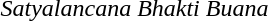<table>
<tr>
<td></td>
<td><em>Satyalancana Bhakti Buana</em></td>
</tr>
</table>
